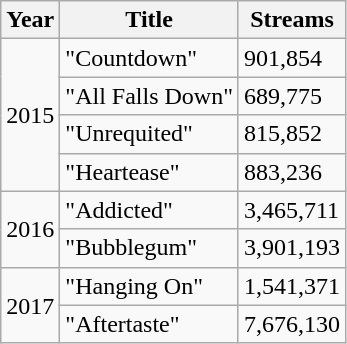<table class="wikitable">
<tr>
<th>Year</th>
<th>Title</th>
<th>Streams</th>
</tr>
<tr>
<td rowspan="4">2015</td>
<td>"Countdown"</td>
<td>901,854</td>
</tr>
<tr>
<td>"All Falls Down"</td>
<td>689,775</td>
</tr>
<tr>
<td>"Unrequited"</td>
<td>815,852</td>
</tr>
<tr>
<td>"Heartease"</td>
<td>883,236</td>
</tr>
<tr>
<td rowspan="2">2016</td>
<td>"Addicted"</td>
<td>3,465,711</td>
</tr>
<tr>
<td>"Bubblegum"</td>
<td>3,901,193</td>
</tr>
<tr>
<td rowspan="2">2017</td>
<td>"Hanging On"</td>
<td>1,541,371</td>
</tr>
<tr>
<td>"Aftertaste"</td>
<td>7,676,130</td>
</tr>
</table>
